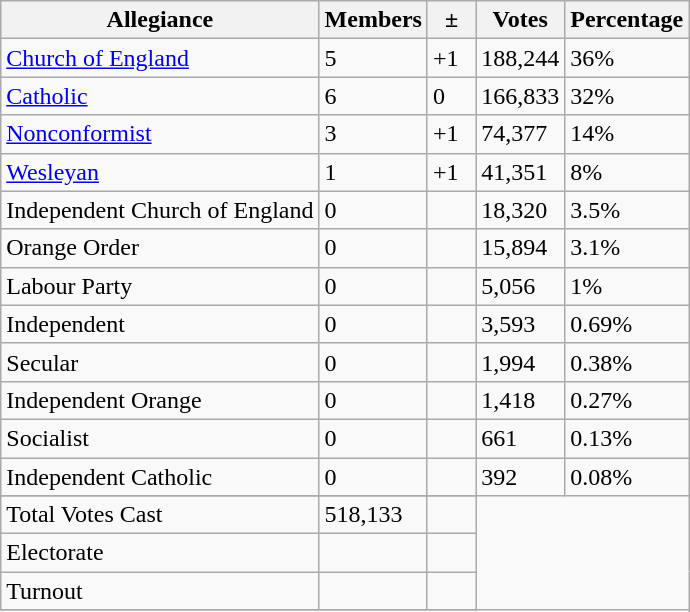<table class="wikitable">
<tr>
<th>Allegiance</th>
<th>Members</th>
<th>  ±  </th>
<th>Votes</th>
<th>Percentage</th>
</tr>
<tr>
<td><a href='#'>Church of England</a></td>
<td>5</td>
<td>+1</td>
<td>188,244</td>
<td>36%</td>
</tr>
<tr>
<td><a href='#'>Catholic</a></td>
<td>6</td>
<td>0</td>
<td>166,833</td>
<td>32%</td>
</tr>
<tr>
<td><a href='#'>Nonconformist</a></td>
<td>3</td>
<td>+1</td>
<td>74,377</td>
<td>14%</td>
</tr>
<tr>
<td><a href='#'>Wesleyan</a></td>
<td>1</td>
<td>+1</td>
<td>41,351</td>
<td>8%</td>
</tr>
<tr>
<td>Independent Church of England</td>
<td>0</td>
<td></td>
<td>18,320</td>
<td>3.5%</td>
</tr>
<tr>
<td>Orange Order</td>
<td>0</td>
<td></td>
<td>15,894</td>
<td>3.1%</td>
</tr>
<tr>
<td>Labour Party</td>
<td>0</td>
<td></td>
<td>5,056</td>
<td>1%</td>
</tr>
<tr>
<td>Independent</td>
<td>0</td>
<td></td>
<td>3,593</td>
<td>0.69%</td>
</tr>
<tr>
<td>Secular</td>
<td>0</td>
<td></td>
<td>1,994</td>
<td>0.38%</td>
</tr>
<tr>
<td>Independent Orange</td>
<td>0</td>
<td></td>
<td>1,418</td>
<td>0.27%</td>
</tr>
<tr>
<td>Socialist</td>
<td>0</td>
<td></td>
<td>661</td>
<td>0.13%</td>
</tr>
<tr>
<td>Independent Catholic</td>
<td>0</td>
<td></td>
<td>392</td>
<td>0.08%</td>
</tr>
<tr>
</tr>
<tr>
<td>Total Votes Cast</td>
<td>518,133</td>
<td></td>
</tr>
<tr>
<td>Electorate</td>
<td></td>
<td></td>
</tr>
<tr>
<td>Turnout</td>
<td></td>
<td></td>
</tr>
<tr>
</tr>
</table>
